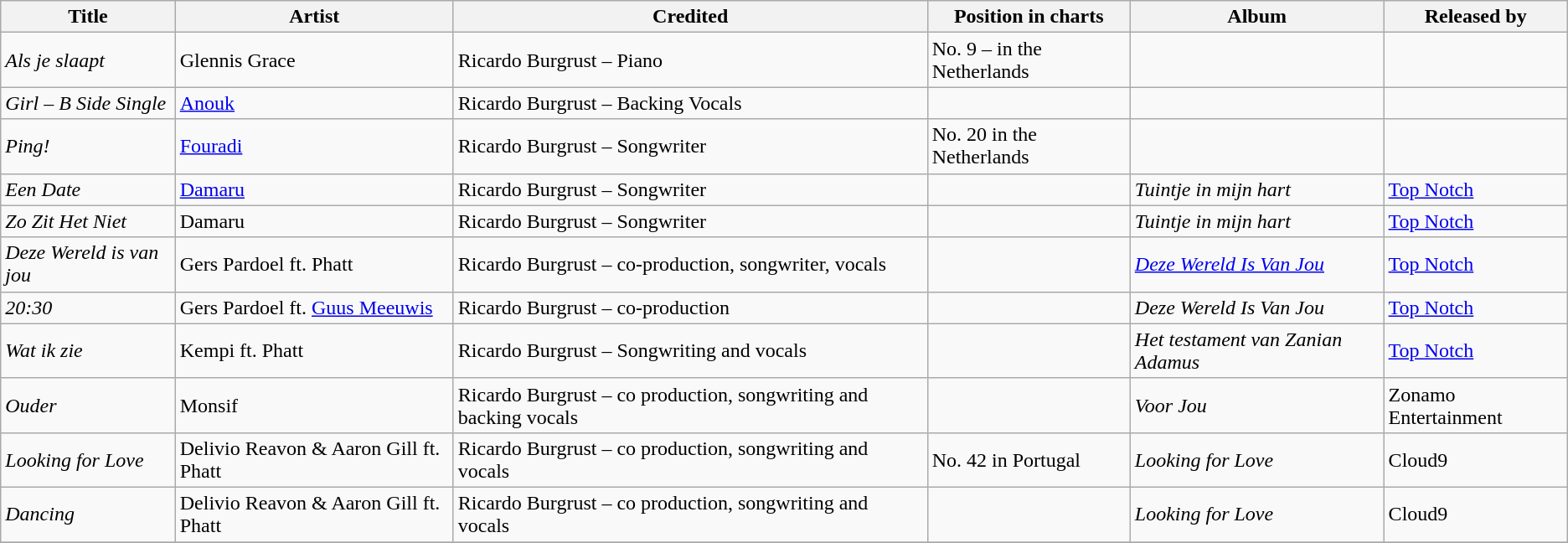<table class="wikitable">
<tr>
<th>Title</th>
<th>Artist</th>
<th>Credited</th>
<th>Position in charts</th>
<th>Album</th>
<th>Released by</th>
</tr>
<tr>
<td><em>Als je slaapt</em></td>
<td>Glennis Grace</td>
<td>Ricardo Burgrust – Piano</td>
<td>No. 9 – in the Netherlands</td>
<td></td>
<td></td>
</tr>
<tr>
<td><em>Girl – B Side Single</em></td>
<td><a href='#'>Anouk</a></td>
<td>Ricardo Burgrust – Backing Vocals</td>
<td></td>
<td></td>
</tr>
<tr>
<td><em>Ping!</em></td>
<td><a href='#'>Fouradi</a></td>
<td>Ricardo Burgrust – Songwriter</td>
<td>No. 20 in the Netherlands</td>
<td></td>
<td></td>
</tr>
<tr>
<td><em>Een Date</em></td>
<td><a href='#'>Damaru</a></td>
<td>Ricardo Burgrust – Songwriter</td>
<td></td>
<td><em>Tuintje in mijn hart</em></td>
<td><a href='#'>Top Notch</a></td>
</tr>
<tr>
<td><em>Zo Zit Het Niet</em></td>
<td>Damaru</td>
<td>Ricardo Burgrust – Songwriter</td>
<td></td>
<td><em>Tuintje in mijn hart</em></td>
<td><a href='#'>Top Notch</a></td>
</tr>
<tr>
<td><em>Deze Wereld is van jou</em></td>
<td>Gers Pardoel ft. Phatt</td>
<td>Ricardo Burgrust – co-production, songwriter, vocals</td>
<td></td>
<td><em><a href='#'>Deze Wereld Is Van Jou</a></em></td>
<td><a href='#'>Top Notch</a></td>
</tr>
<tr>
<td><em>20:30</em></td>
<td>Gers Pardoel ft. <a href='#'>Guus Meeuwis</a></td>
<td>Ricardo Burgrust – co-production</td>
<td></td>
<td><em>Deze Wereld Is Van Jou</em></td>
<td><a href='#'>Top Notch</a></td>
</tr>
<tr>
<td><em>Wat ik zie</em></td>
<td>Kempi ft. Phatt</td>
<td>Ricardo Burgrust – Songwriting and vocals</td>
<td></td>
<td><em>Het testament van Zanian Adamus</em></td>
<td><a href='#'>Top Notch</a></td>
</tr>
<tr>
<td><em>Ouder</em></td>
<td>Monsif</td>
<td>Ricardo Burgrust – co production, songwriting and backing vocals</td>
<td></td>
<td><em>Voor Jou</em></td>
<td>Zonamo Entertainment</td>
</tr>
<tr>
<td><em>Looking for Love</em></td>
<td>Delivio Reavon & Aaron Gill ft. Phatt</td>
<td>Ricardo Burgrust – co production, songwriting and vocals</td>
<td>No. 42 in Portugal</td>
<td><em>Looking for Love</em></td>
<td>Cloud9</td>
</tr>
<tr>
<td><em>Dancing</em></td>
<td>Delivio Reavon & Aaron Gill ft. Phatt</td>
<td>Ricardo Burgrust – co production, songwriting and vocals</td>
<td></td>
<td><em>Looking for Love</em></td>
<td>Cloud9</td>
</tr>
<tr>
</tr>
</table>
